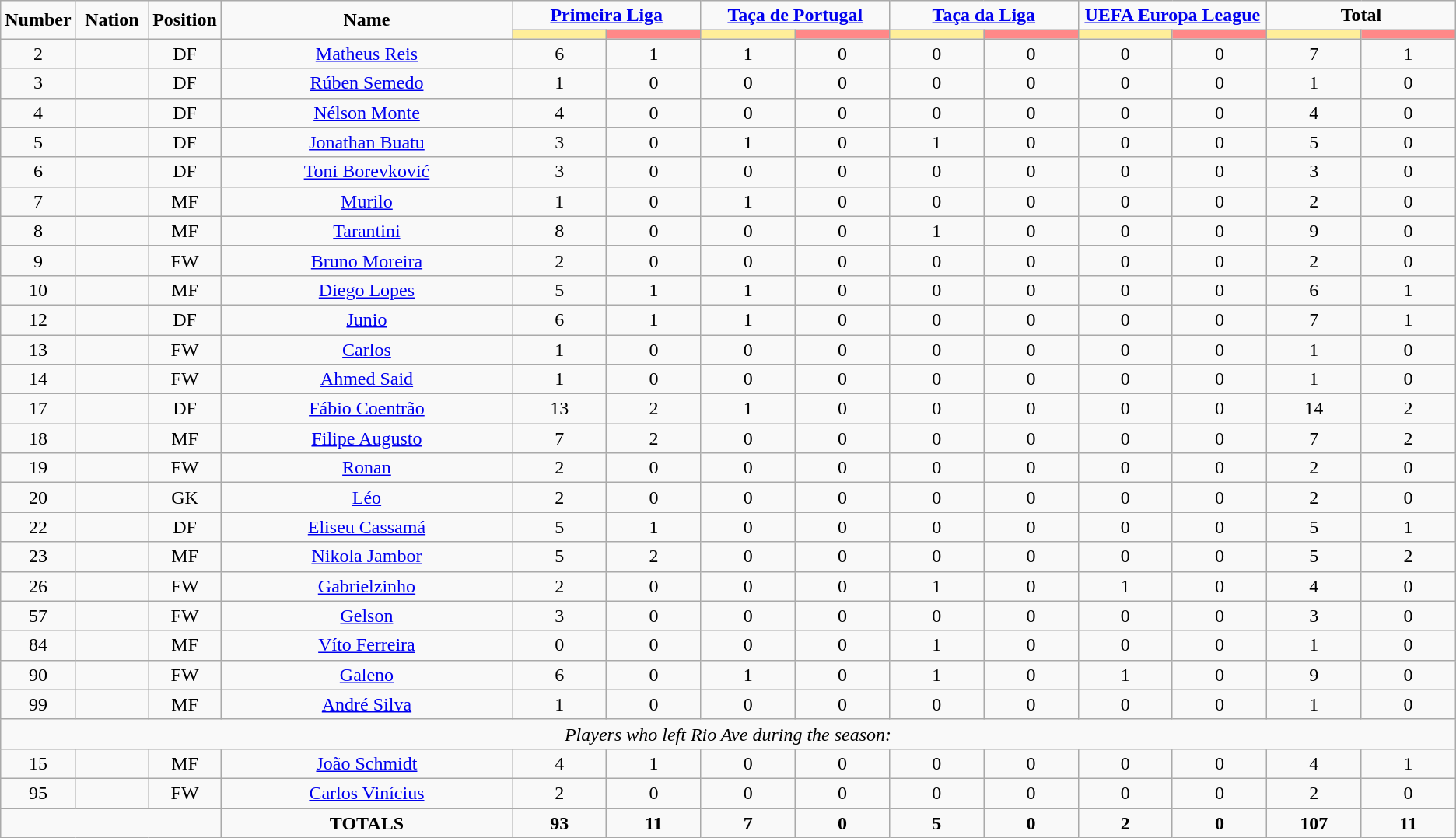<table class="wikitable" style="text-align:center;">
<tr>
<td rowspan="2"  style="width:5%; text-align:center;"><strong>Number</strong></td>
<td rowspan="2"  style="width:5%; text-align:center;"><strong>Nation</strong></td>
<td rowspan="2"  style="width:5%; text-align:center;"><strong>Position</strong></td>
<td rowspan="2"  style="width:20%; text-align:center;"><strong>Name</strong></td>
<td colspan="2" style="text-align:center;"><strong><a href='#'>Primeira Liga</a></strong></td>
<td colspan="2" style="text-align:center;"><strong><a href='#'>Taça de Portugal</a></strong></td>
<td colspan="2" style="text-align:center;"><strong><a href='#'>Taça da Liga</a></strong></td>
<td colspan="2" style="text-align:center;"><strong><a href='#'>UEFA Europa League</a></strong></td>
<td colspan="2" style="text-align:center;"><strong>Total</strong></td>
</tr>
<tr>
<th style="width:60px; background:#fe9;"></th>
<th style="width:60px; background:#ff8888;"></th>
<th style="width:60px; background:#fe9;"></th>
<th style="width:60px; background:#ff8888;"></th>
<th style="width:60px; background:#fe9;"></th>
<th style="width:60px; background:#ff8888;"></th>
<th style="width:60px; background:#fe9;"></th>
<th style="width:60px; background:#ff8888;"></th>
<th style="width:60px; background:#fe9;"></th>
<th style="width:60px; background:#ff8888;"></th>
</tr>
<tr>
<td>2</td>
<td></td>
<td>DF</td>
<td><a href='#'>Matheus Reis</a></td>
<td>6</td>
<td>1</td>
<td>1</td>
<td>0</td>
<td>0</td>
<td>0</td>
<td>0</td>
<td>0</td>
<td>7</td>
<td>1</td>
</tr>
<tr>
<td>3</td>
<td></td>
<td>DF</td>
<td><a href='#'>Rúben Semedo</a></td>
<td>1</td>
<td>0</td>
<td>0</td>
<td>0</td>
<td>0</td>
<td>0</td>
<td>0</td>
<td>0</td>
<td>1</td>
<td>0</td>
</tr>
<tr>
<td>4</td>
<td></td>
<td>DF</td>
<td><a href='#'>Nélson Monte</a></td>
<td>4</td>
<td>0</td>
<td>0</td>
<td>0</td>
<td>0</td>
<td>0</td>
<td>0</td>
<td>0</td>
<td>4</td>
<td>0</td>
</tr>
<tr>
<td>5</td>
<td></td>
<td>DF</td>
<td><a href='#'>Jonathan Buatu</a></td>
<td>3</td>
<td>0</td>
<td>1</td>
<td>0</td>
<td>1</td>
<td>0</td>
<td>0</td>
<td>0</td>
<td>5</td>
<td>0</td>
</tr>
<tr>
<td>6</td>
<td></td>
<td>DF</td>
<td><a href='#'>Toni Borevković</a></td>
<td>3</td>
<td>0</td>
<td>0</td>
<td>0</td>
<td>0</td>
<td>0</td>
<td>0</td>
<td>0</td>
<td>3</td>
<td>0</td>
</tr>
<tr>
<td>7</td>
<td></td>
<td>MF</td>
<td><a href='#'>Murilo</a></td>
<td>1</td>
<td>0</td>
<td>1</td>
<td>0</td>
<td>0</td>
<td>0</td>
<td>0</td>
<td>0</td>
<td>2</td>
<td>0</td>
</tr>
<tr>
<td>8</td>
<td></td>
<td>MF</td>
<td><a href='#'>Tarantini</a></td>
<td>8</td>
<td>0</td>
<td>0</td>
<td>0</td>
<td>1</td>
<td>0</td>
<td>0</td>
<td>0</td>
<td>9</td>
<td>0</td>
</tr>
<tr>
<td>9</td>
<td></td>
<td>FW</td>
<td><a href='#'>Bruno Moreira</a></td>
<td>2</td>
<td>0</td>
<td>0</td>
<td>0</td>
<td>0</td>
<td>0</td>
<td>0</td>
<td>0</td>
<td>2</td>
<td>0</td>
</tr>
<tr>
<td>10</td>
<td></td>
<td>MF</td>
<td><a href='#'>Diego Lopes</a></td>
<td>5</td>
<td>1</td>
<td>1</td>
<td>0</td>
<td>0</td>
<td>0</td>
<td>0</td>
<td>0</td>
<td>6</td>
<td>1</td>
</tr>
<tr>
<td>12</td>
<td></td>
<td>DF</td>
<td><a href='#'>Junio</a></td>
<td>6</td>
<td>1</td>
<td>1</td>
<td>0</td>
<td>0</td>
<td>0</td>
<td>0</td>
<td>0</td>
<td>7</td>
<td>1</td>
</tr>
<tr>
<td>13</td>
<td></td>
<td>FW</td>
<td><a href='#'>Carlos</a></td>
<td>1</td>
<td>0</td>
<td>0</td>
<td>0</td>
<td>0</td>
<td>0</td>
<td>0</td>
<td>0</td>
<td>1</td>
<td>0</td>
</tr>
<tr>
<td>14</td>
<td></td>
<td>FW</td>
<td><a href='#'>Ahmed Said</a></td>
<td>1</td>
<td>0</td>
<td>0</td>
<td>0</td>
<td>0</td>
<td>0</td>
<td>0</td>
<td>0</td>
<td>1</td>
<td>0</td>
</tr>
<tr>
<td>17</td>
<td></td>
<td>DF</td>
<td><a href='#'>Fábio Coentrão</a></td>
<td>13</td>
<td>2</td>
<td>1</td>
<td>0</td>
<td>0</td>
<td>0</td>
<td>0</td>
<td>0</td>
<td>14</td>
<td>2</td>
</tr>
<tr>
<td>18</td>
<td></td>
<td>MF</td>
<td><a href='#'>Filipe Augusto</a></td>
<td>7</td>
<td>2</td>
<td>0</td>
<td>0</td>
<td>0</td>
<td>0</td>
<td>0</td>
<td>0</td>
<td>7</td>
<td>2</td>
</tr>
<tr>
<td>19</td>
<td></td>
<td>FW</td>
<td><a href='#'>Ronan</a></td>
<td>2</td>
<td>0</td>
<td>0</td>
<td>0</td>
<td>0</td>
<td>0</td>
<td>0</td>
<td>0</td>
<td>2</td>
<td>0</td>
</tr>
<tr>
<td>20</td>
<td></td>
<td>GK</td>
<td><a href='#'>Léo</a></td>
<td>2</td>
<td>0</td>
<td>0</td>
<td>0</td>
<td>0</td>
<td>0</td>
<td>0</td>
<td>0</td>
<td>2</td>
<td>0</td>
</tr>
<tr>
<td>22</td>
<td></td>
<td>DF</td>
<td><a href='#'>Eliseu Cassamá</a></td>
<td>5</td>
<td>1</td>
<td>0</td>
<td>0</td>
<td>0</td>
<td>0</td>
<td>0</td>
<td>0</td>
<td>5</td>
<td>1</td>
</tr>
<tr>
<td>23</td>
<td></td>
<td>MF</td>
<td><a href='#'>Nikola Jambor</a></td>
<td>5</td>
<td>2</td>
<td>0</td>
<td>0</td>
<td>0</td>
<td>0</td>
<td>0</td>
<td>0</td>
<td>5</td>
<td>2</td>
</tr>
<tr>
<td>26</td>
<td></td>
<td>FW</td>
<td><a href='#'>Gabrielzinho</a></td>
<td>2</td>
<td>0</td>
<td>0</td>
<td>0</td>
<td>1</td>
<td>0</td>
<td>1</td>
<td>0</td>
<td>4</td>
<td>0</td>
</tr>
<tr>
<td>57</td>
<td></td>
<td>FW</td>
<td><a href='#'>Gelson</a></td>
<td>3</td>
<td>0</td>
<td>0</td>
<td>0</td>
<td>0</td>
<td>0</td>
<td>0</td>
<td>0</td>
<td>3</td>
<td>0</td>
</tr>
<tr>
<td>84</td>
<td></td>
<td>MF</td>
<td><a href='#'>Víto Ferreira</a></td>
<td>0</td>
<td>0</td>
<td>0</td>
<td>0</td>
<td>1</td>
<td>0</td>
<td>0</td>
<td>0</td>
<td>1</td>
<td>0</td>
</tr>
<tr>
<td>90</td>
<td></td>
<td>FW</td>
<td><a href='#'>Galeno</a></td>
<td>6</td>
<td>0</td>
<td>1</td>
<td>0</td>
<td>1</td>
<td>0</td>
<td>1</td>
<td>0</td>
<td>9</td>
<td>0</td>
</tr>
<tr>
<td>99</td>
<td></td>
<td>MF</td>
<td><a href='#'>André Silva</a></td>
<td>1</td>
<td>0</td>
<td>0</td>
<td>0</td>
<td>0</td>
<td>0</td>
<td>0</td>
<td>0</td>
<td>1</td>
<td>0</td>
</tr>
<tr>
<td colspan="14"><em>Players who left Rio Ave during the season:</em></td>
</tr>
<tr>
<td>15</td>
<td></td>
<td>MF</td>
<td><a href='#'>João Schmidt</a></td>
<td>4</td>
<td>1</td>
<td>0</td>
<td>0</td>
<td>0</td>
<td>0</td>
<td>0</td>
<td>0</td>
<td>4</td>
<td>1</td>
</tr>
<tr>
<td>95</td>
<td></td>
<td>FW</td>
<td><a href='#'>Carlos Vinícius</a></td>
<td>2</td>
<td>0</td>
<td>0</td>
<td>0</td>
<td>0</td>
<td>0</td>
<td>0</td>
<td>0</td>
<td>2</td>
<td>0</td>
</tr>
<tr>
<td colspan="3"></td>
<td><strong>TOTALS</strong></td>
<td><strong>93</strong></td>
<td><strong>11</strong></td>
<td><strong>7</strong></td>
<td><strong>0</strong></td>
<td><strong>5</strong></td>
<td><strong>0</strong></td>
<td><strong>2</strong></td>
<td><strong>0</strong></td>
<td><strong>107</strong></td>
<td><strong>11</strong></td>
</tr>
</table>
